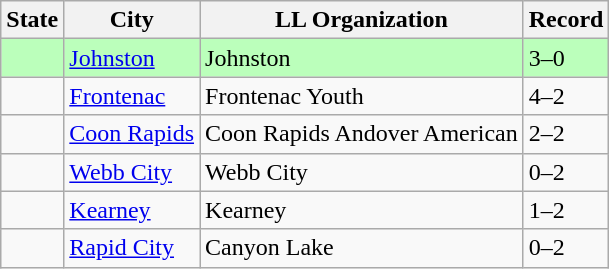<table class="wikitable">
<tr>
<th>State</th>
<th>City</th>
<th>LL Organization</th>
<th>Record</th>
</tr>
<tr bgcolor="bbffbb">
<td><strong></strong></td>
<td><a href='#'>Johnston</a></td>
<td>Johnston</td>
<td>3–0</td>
</tr>
<tr>
<td><strong></strong></td>
<td><a href='#'>Frontenac</a></td>
<td>Frontenac Youth</td>
<td>4–2</td>
</tr>
<tr>
<td><strong></strong></td>
<td><a href='#'>Coon Rapids</a></td>
<td>Coon Rapids Andover American</td>
<td>2–2</td>
</tr>
<tr>
<td><strong></strong></td>
<td><a href='#'>Webb City</a></td>
<td>Webb City</td>
<td>0–2</td>
</tr>
<tr>
<td><strong></strong></td>
<td><a href='#'>Kearney</a></td>
<td>Kearney</td>
<td>1–2</td>
</tr>
<tr>
<td><strong></strong></td>
<td><a href='#'>Rapid City</a></td>
<td>Canyon Lake</td>
<td>0–2</td>
</tr>
</table>
